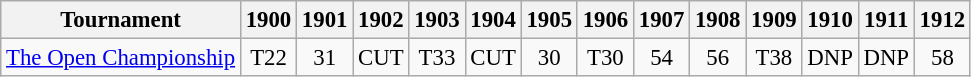<table class="wikitable" style="font-size:95%;">
<tr>
<th>Tournament</th>
<th>1900</th>
<th>1901</th>
<th>1902</th>
<th>1903</th>
<th>1904</th>
<th>1905</th>
<th>1906</th>
<th>1907</th>
<th>1908</th>
<th>1909</th>
<th>1910</th>
<th>1911</th>
<th>1912</th>
</tr>
<tr>
<td><a href='#'>The Open Championship</a></td>
<td align="center">T22</td>
<td align="center">31</td>
<td align="center">CUT</td>
<td align="center">T33</td>
<td align="center">CUT</td>
<td align="center">30</td>
<td align="center">T30</td>
<td align="center">54</td>
<td align="center">56</td>
<td align="center">T38</td>
<td align="center">DNP</td>
<td align="center">DNP</td>
<td align="center">58</td>
</tr>
</table>
